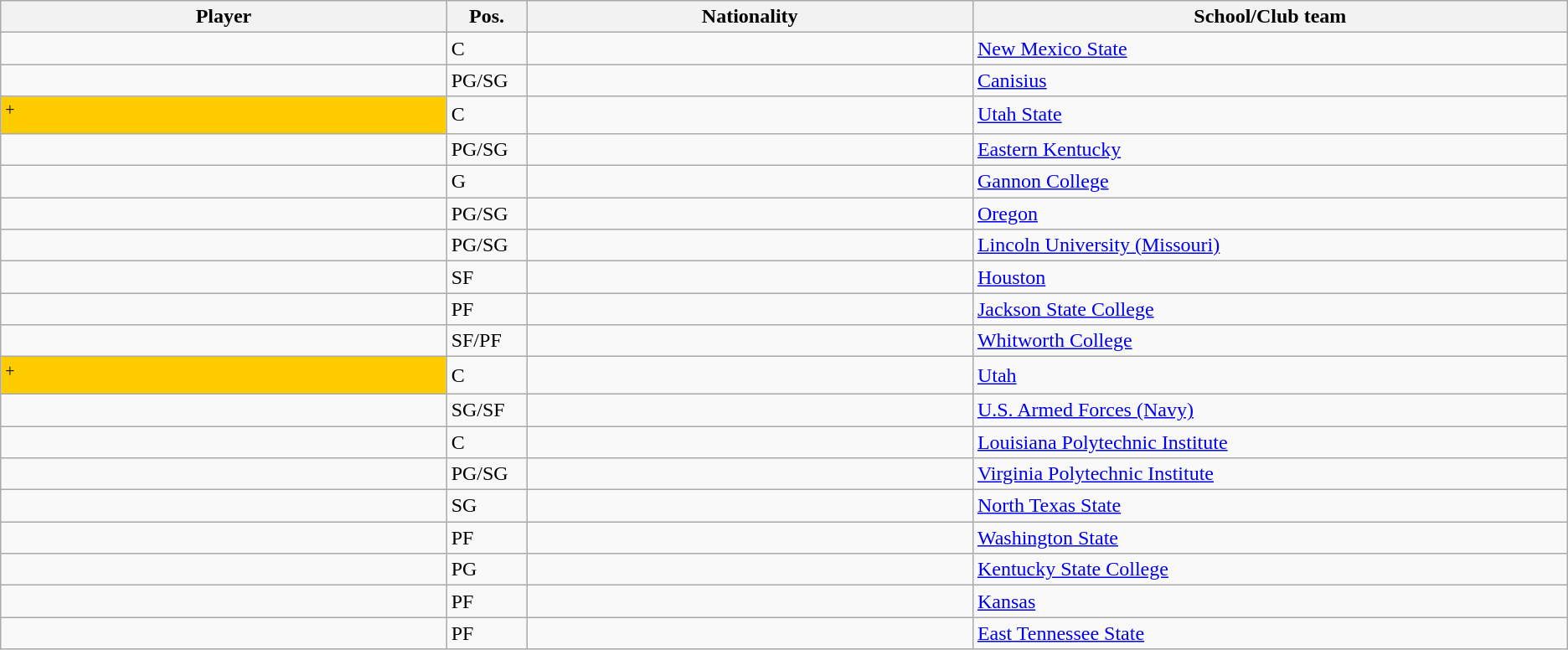<table class="wikitable sortable sortable">
<tr>
<th style="width:15%;">Player</th>
<th style="width:1%;">Pos.</th>
<th style="width:15%;">Nationality</th>
<th style="width:20%;">School/Club team</th>
</tr>
<tr>
<td></td>
<td>C</td>
<td></td>
<td><a href='#'>New Mexico State</a> </td>
</tr>
<tr>
<td></td>
<td>PG/SG</td>
<td></td>
<td><a href='#'>Canisius</a> </td>
</tr>
<tr>
<td bgcolor="FFCC00"><sup>+</sup></td>
<td>C</td>
<td></td>
<td><a href='#'>Utah State</a> </td>
</tr>
<tr>
<td></td>
<td>PG/SG</td>
<td></td>
<td><a href='#'>Eastern Kentucky</a> </td>
</tr>
<tr>
<td></td>
<td>G</td>
<td></td>
<td><a href='#'>Gannon College</a> </td>
</tr>
<tr>
<td></td>
<td>PG/SG</td>
<td></td>
<td><a href='#'>Oregon</a> </td>
</tr>
<tr>
<td></td>
<td>PG/SG</td>
<td></td>
<td><a href='#'>Lincoln University (Missouri)</a> </td>
</tr>
<tr>
<td></td>
<td>SF</td>
<td></td>
<td><a href='#'>Houston</a> </td>
</tr>
<tr>
<td></td>
<td>PF</td>
<td></td>
<td><a href='#'>Jackson State College</a> </td>
</tr>
<tr>
<td></td>
<td>SF/PF</td>
<td></td>
<td><a href='#'>Whitworth College</a> </td>
</tr>
<tr>
<td bgcolor="FFCC00"><sup>+</sup></td>
<td>C</td>
<td></td>
<td><a href='#'>Utah</a> </td>
</tr>
<tr>
<td></td>
<td>SG/SF</td>
<td></td>
<td><a href='#'>U.S. Armed Forces (Navy)</a> </td>
</tr>
<tr>
<td></td>
<td>C</td>
<td></td>
<td><a href='#'>Louisiana Polytechnic Institute</a> </td>
</tr>
<tr>
<td></td>
<td>PG/SG</td>
<td></td>
<td><a href='#'>Virginia Polytechnic Institute</a> </td>
</tr>
<tr>
<td></td>
<td>SG</td>
<td></td>
<td><a href='#'>North Texas State</a> </td>
</tr>
<tr>
<td></td>
<td>PF</td>
<td></td>
<td><a href='#'>Washington State</a> </td>
</tr>
<tr>
<td></td>
<td>PG</td>
<td></td>
<td><a href='#'>Kentucky State College</a> </td>
</tr>
<tr>
<td></td>
<td>PF</td>
<td></td>
<td><a href='#'>Kansas</a> </td>
</tr>
<tr>
<td></td>
<td>PF</td>
<td></td>
<td><a href='#'>East Tennessee State</a> </td>
</tr>
</table>
